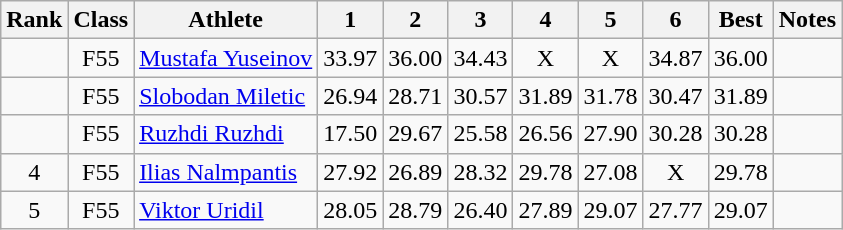<table class="wikitable sortable" style="text-align:center">
<tr>
<th>Rank</th>
<th>Class</th>
<th>Athlete</th>
<th>1</th>
<th>2</th>
<th>3</th>
<th>4</th>
<th>5</th>
<th>6</th>
<th>Best</th>
<th>Notes</th>
</tr>
<tr>
<td></td>
<td>F55</td>
<td style="text-align:left"><a href='#'>Mustafa Yuseinov</a><br></td>
<td>33.97</td>
<td>36.00</td>
<td>34.43</td>
<td>X</td>
<td>X</td>
<td>34.87</td>
<td>36.00</td>
<td></td>
</tr>
<tr>
<td></td>
<td>F55</td>
<td style="text-align:left"><a href='#'>Slobodan Miletic</a><br></td>
<td>26.94</td>
<td>28.71</td>
<td>30.57</td>
<td>31.89</td>
<td>31.78</td>
<td>30.47</td>
<td>31.89</td>
<td></td>
</tr>
<tr>
<td></td>
<td>F55</td>
<td style="text-align:left"><a href='#'>Ruzhdi Ruzhdi</a><br></td>
<td>17.50</td>
<td>29.67</td>
<td>25.58</td>
<td>26.56</td>
<td>27.90</td>
<td>30.28</td>
<td>30.28</td>
<td></td>
</tr>
<tr>
<td>4</td>
<td>F55</td>
<td style="text-align:left"><a href='#'>Ilias Nalmpantis</a><br></td>
<td>27.92</td>
<td>26.89</td>
<td>28.32</td>
<td>29.78</td>
<td>27.08</td>
<td>X</td>
<td>29.78</td>
<td></td>
</tr>
<tr>
<td>5</td>
<td>F55</td>
<td style="text-align:left"><a href='#'>Viktor Uridil</a><br></td>
<td>28.05</td>
<td>28.79</td>
<td>26.40</td>
<td>27.89</td>
<td>29.07</td>
<td>27.77</td>
<td>29.07</td>
<td></td>
</tr>
</table>
